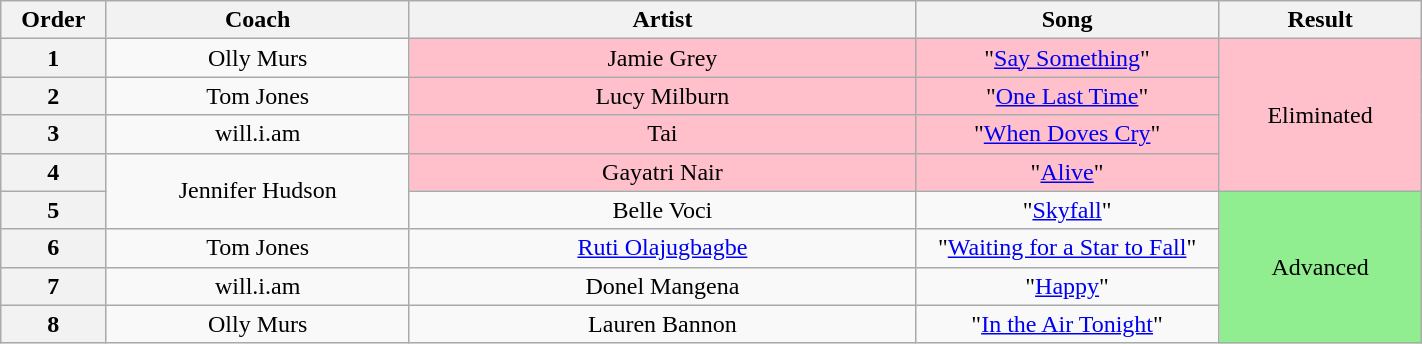<table class="wikitable plainrowheaders" style="text-align:center; width:75%;">
<tr>
<th style="width:05%;">Order</th>
<th style="width:15%;">Coach</th>
<th style="width:25%;">Artist</th>
<th style="width:15%;">Song</th>
<th style="width:10%;">Result</th>
</tr>
<tr>
<th scope="col">1</th>
<td>Olly Murs</td>
<td style="background:pink;">Jamie Grey</td>
<td style="background:pink;">"<a href='#'>Say Something</a>"</td>
<td rowspan="4" style="background:pink;">Eliminated</td>
</tr>
<tr>
<th scope="col">2</th>
<td>Tom Jones</td>
<td style="background:pink;">Lucy Milburn</td>
<td style="background:pink;">"<a href='#'>One Last Time</a>"</td>
</tr>
<tr>
<th scope="col">3</th>
<td>will.i.am</td>
<td style="background:pink;">Tai</td>
<td style="background:pink;">"<a href='#'>When Doves Cry</a>"</td>
</tr>
<tr>
<th scope="col">4</th>
<td rowspan="2">Jennifer Hudson</td>
<td style="background:pink;">Gayatri Nair</td>
<td style="background:pink;">"<a href='#'>Alive</a>"</td>
</tr>
<tr>
<th scope="col" `>5</th>
<td>Belle Voci</td>
<td>"<a href='#'>Skyfall</a>"</td>
<td rowspan="4" style="background:lightgreen;">Advanced</td>
</tr>
<tr>
<th scope="col">6</th>
<td>Tom Jones</td>
<td><a href='#'>Ruti Olajugbagbe</a></td>
<td>"<a href='#'>Waiting for a Star to Fall</a>"</td>
</tr>
<tr>
<th scope="col">7</th>
<td>will.i.am</td>
<td>Donel Mangena</td>
<td>"<a href='#'>Happy</a>"</td>
</tr>
<tr>
<th scope="col">8</th>
<td>Olly Murs</td>
<td>Lauren Bannon</td>
<td>"<a href='#'>In the Air Tonight</a>"</td>
</tr>
</table>
